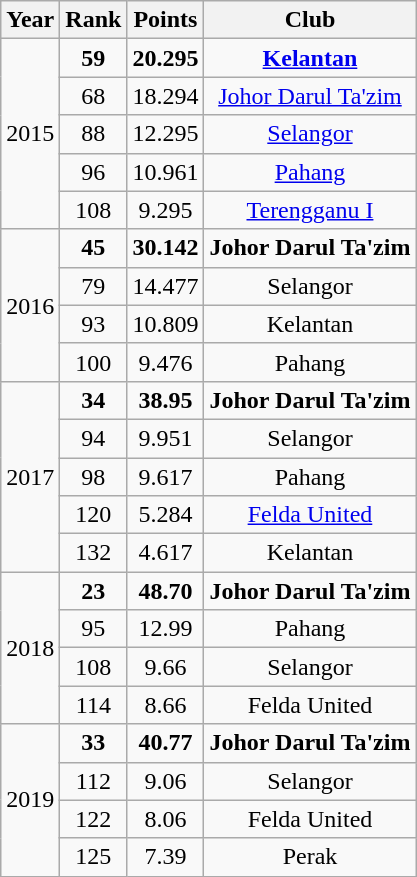<table class="wikitable" style="text-align: center;">
<tr>
<th>Year</th>
<th>Rank</th>
<th>Points</th>
<th>Club</th>
</tr>
<tr>
<td rowspan="5">2015</td>
<td><strong>59</strong></td>
<td><strong>20.295</strong></td>
<td><strong><a href='#'>Kelantan</a></strong></td>
</tr>
<tr>
<td>68</td>
<td>18.294</td>
<td><a href='#'>Johor Darul Ta'zim</a></td>
</tr>
<tr>
<td>88</td>
<td>12.295</td>
<td><a href='#'>Selangor</a></td>
</tr>
<tr>
<td>96</td>
<td>10.961</td>
<td><a href='#'>Pahang</a></td>
</tr>
<tr>
<td>108</td>
<td>9.295</td>
<td><a href='#'>Terengganu I</a></td>
</tr>
<tr>
<td rowspan="4">2016</td>
<td><strong>45</strong></td>
<td><strong>30.142</strong></td>
<td><strong>Johor Darul Ta'zim</strong></td>
</tr>
<tr>
<td>79</td>
<td>14.477</td>
<td>Selangor</td>
</tr>
<tr>
<td>93</td>
<td>10.809</td>
<td>Kelantan</td>
</tr>
<tr>
<td>100</td>
<td>9.476</td>
<td>Pahang</td>
</tr>
<tr>
<td rowspan="5">2017</td>
<td><strong>34</strong></td>
<td><strong>38.95</strong></td>
<td><strong>Johor Darul Ta'zim </strong></td>
</tr>
<tr>
<td>94</td>
<td>9.951</td>
<td>Selangor</td>
</tr>
<tr>
<td>98</td>
<td>9.617</td>
<td>Pahang</td>
</tr>
<tr>
<td>120</td>
<td>5.284</td>
<td><a href='#'>Felda United</a></td>
</tr>
<tr>
<td>132</td>
<td>4.617</td>
<td>Kelantan</td>
</tr>
<tr>
<td rowspan="4">2018</td>
<td><strong>23</strong></td>
<td><strong>48.70</strong></td>
<td><strong>Johor Darul Ta'zim </strong></td>
</tr>
<tr>
<td>95</td>
<td>12.99</td>
<td>Pahang</td>
</tr>
<tr>
<td>108</td>
<td>9.66</td>
<td>Selangor</td>
</tr>
<tr>
<td>114</td>
<td>8.66</td>
<td>Felda United</td>
</tr>
<tr>
<td rowspan="5">2019</td>
<td><strong>33</strong></td>
<td><strong>40.77</strong></td>
<td><strong>Johor Darul Ta'zim </strong></td>
</tr>
<tr>
<td>112</td>
<td>9.06</td>
<td>Selangor</td>
</tr>
<tr>
<td>122</td>
<td>8.06</td>
<td>Felda United</td>
</tr>
<tr>
<td>125</td>
<td>7.39</td>
<td>Perak</td>
</tr>
</table>
